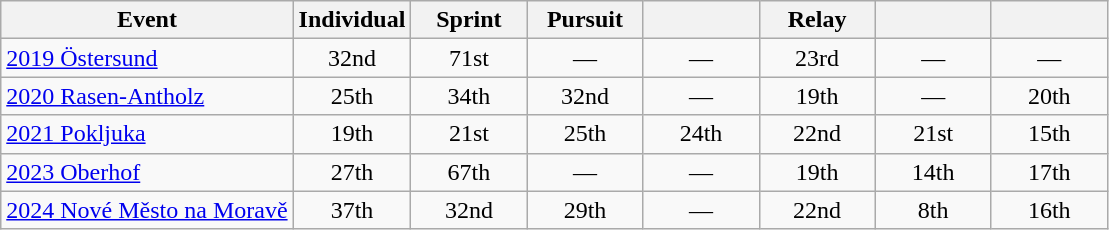<table class="wikitable" style="text-align: center;">
<tr ">
<th>Event</th>
<th style="width:70px;">Individual</th>
<th style="width:70px;">Sprint</th>
<th style="width:70px;">Pursuit</th>
<th style="width:70px;"></th>
<th style="width:70px;">Relay</th>
<th style="width:70px;"></th>
<th style="width:70px;"></th>
</tr>
<tr>
<td align=left> <a href='#'>2019 Östersund</a></td>
<td>32nd</td>
<td>71st</td>
<td>—</td>
<td>—</td>
<td>23rd</td>
<td>—</td>
<td>—</td>
</tr>
<tr>
<td align=left> <a href='#'>2020 Rasen-Antholz</a></td>
<td>25th</td>
<td>34th</td>
<td>32nd</td>
<td>—</td>
<td>19th</td>
<td>—</td>
<td>20th</td>
</tr>
<tr>
<td align="left"> <a href='#'>2021 Pokljuka</a></td>
<td>19th</td>
<td>21st</td>
<td>25th</td>
<td>24th</td>
<td>22nd</td>
<td>21st</td>
<td>15th</td>
</tr>
<tr>
<td align=left> <a href='#'>2023 Oberhof</a></td>
<td>27th</td>
<td>67th</td>
<td>—</td>
<td>—</td>
<td>19th</td>
<td>14th</td>
<td>17th</td>
</tr>
<tr>
<td align=left> <a href='#'>2024 Nové Město na Moravě</a></td>
<td>37th</td>
<td>32nd</td>
<td>29th</td>
<td>—</td>
<td>22nd</td>
<td>8th</td>
<td>16th</td>
</tr>
</table>
